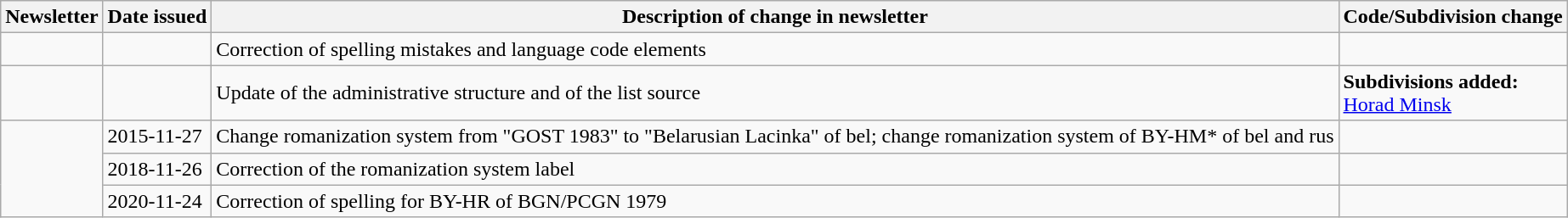<table class="wikitable">
<tr>
<th>Newsletter</th>
<th>Date issued</th>
<th>Description of change in newsletter</th>
<th>Code/Subdivision change</th>
</tr>
<tr>
<td id="I-1"></td>
<td></td>
<td>Correction of spelling mistakes and language code elements</td>
<td></td>
</tr>
<tr>
<td id="II-2"></td>
<td></td>
<td>Update of the administrative structure and of the list source</td>
<td style=white-space:nowrap><strong>Subdivisions added:</strong><br>  <a href='#'>Horad Minsk</a></td>
</tr>
<tr>
<td rowspan="3"></td>
<td>2015-11-27</td>
<td>Change romanization system from "GOST 1983" to "Belarusian Lacinka" of bel; change romanization system of BY-HM* of bel and rus</td>
<td></td>
</tr>
<tr>
<td>2018-11-26</td>
<td>Correction of the romanization system label</td>
<td></td>
</tr>
<tr>
<td>2020-11-24</td>
<td>Correction of spelling for BY-HR of BGN/PCGN 1979</td>
</tr>
</table>
